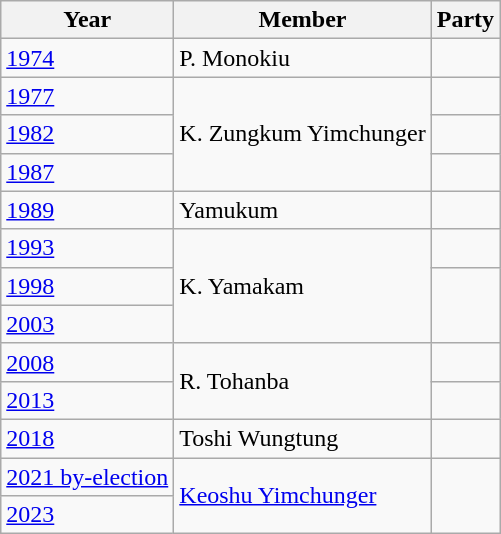<table class="wikitable sortable">
<tr>
<th>Year</th>
<th>Member</th>
<th colspan="2">Party</th>
</tr>
<tr>
<td><a href='#'>1974</a></td>
<td>P. Monokiu</td>
<td></td>
</tr>
<tr>
<td><a href='#'>1977</a></td>
<td rowspan=3>K. Zungkum Yimchunger</td>
<td></td>
</tr>
<tr>
<td><a href='#'>1982</a></td>
<td></td>
</tr>
<tr>
<td><a href='#'>1987</a></td>
</tr>
<tr>
<td><a href='#'>1989</a></td>
<td>Yamukum</td>
<td></td>
</tr>
<tr>
<td><a href='#'>1993</a></td>
<td rowspan=3>K. Yamakam</td>
<td></td>
</tr>
<tr>
<td><a href='#'>1998</a></td>
</tr>
<tr>
<td><a href='#'>2003</a></td>
</tr>
<tr>
<td><a href='#'>2008</a></td>
<td rowspan=2>R. Tohanba</td>
<td></td>
</tr>
<tr>
<td><a href='#'>2013</a></td>
</tr>
<tr>
<td><a href='#'>2018</a></td>
<td>Toshi Wungtung</td>
<td></td>
</tr>
<tr>
<td><a href='#'>2021 by-election</a></td>
<td rowspan=2><a href='#'>Keoshu Yimchunger</a></td>
</tr>
<tr>
<td><a href='#'>2023</a></td>
</tr>
</table>
